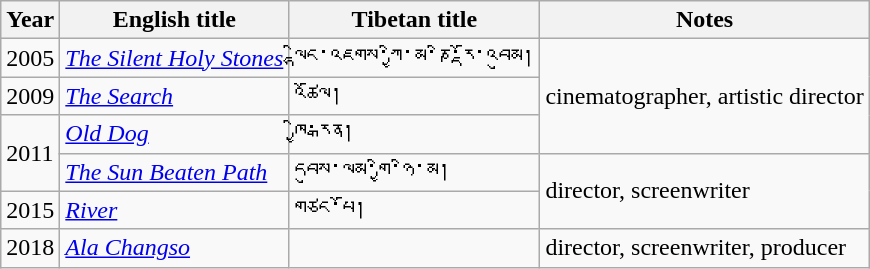<table class="wikitable sortable">
<tr>
<th>Year</th>
<th>English title</th>
<th>Tibetan title</th>
<th class="unsortable">Notes</th>
</tr>
<tr>
<td>2005</td>
<td><em><a href='#'>The Silent Holy Stones</a></em></td>
<td>ལྷིང་འཇགས་ཀྱི་མ་ཎི་རྡོ་འབུམ།</td>
<td rowspan=3>cinematographer, artistic director</td>
</tr>
<tr>
<td>2009</td>
<td><em><a href='#'>The Search</a></em></td>
<td>འཚོལ།</td>
</tr>
<tr>
<td rowspan=2>2011</td>
<td><em><a href='#'>Old Dog</a></em></td>
<td>ཁྱི་རྒན།</td>
</tr>
<tr>
<td><em><a href='#'>The Sun Beaten Path</a></em></td>
<td>དབུས་ལམ་གྱི་ཉི་མ།</td>
<td rowspan=2>director, screenwriter</td>
</tr>
<tr>
<td>2015</td>
<td><em><a href='#'>River</a></em></td>
<td>གཙང་པོ།</td>
</tr>
<tr>
<td>2018</td>
<td><em><a href='#'>Ala Changso</a></em></td>
<td></td>
<td>director, screenwriter, producer</td>
</tr>
</table>
